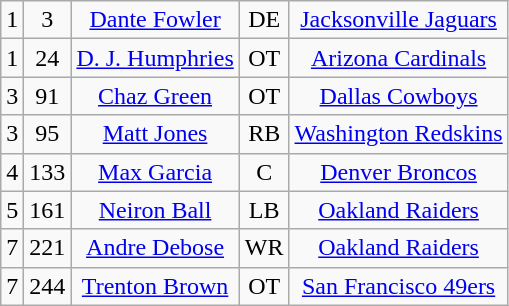<table class="wikitable" style="text-align:center">
<tr>
<td>1</td>
<td>3</td>
<td><a href='#'>Dante Fowler</a></td>
<td>DE</td>
<td><a href='#'>Jacksonville Jaguars</a></td>
</tr>
<tr>
<td>1</td>
<td>24</td>
<td><a href='#'>D. J. Humphries</a></td>
<td>OT</td>
<td><a href='#'>Arizona Cardinals</a></td>
</tr>
<tr>
<td>3</td>
<td>91</td>
<td><a href='#'>Chaz Green</a></td>
<td>OT</td>
<td><a href='#'>Dallas Cowboys</a></td>
</tr>
<tr>
<td>3</td>
<td>95</td>
<td><a href='#'>Matt Jones</a></td>
<td>RB</td>
<td><a href='#'>Washington Redskins</a></td>
</tr>
<tr>
<td>4</td>
<td>133</td>
<td><a href='#'>Max Garcia</a></td>
<td>C</td>
<td><a href='#'>Denver Broncos</a></td>
</tr>
<tr>
<td>5</td>
<td>161</td>
<td><a href='#'>Neiron Ball</a></td>
<td>LB</td>
<td><a href='#'>Oakland Raiders</a></td>
</tr>
<tr>
<td>7</td>
<td>221</td>
<td><a href='#'>Andre Debose</a></td>
<td>WR</td>
<td><a href='#'>Oakland Raiders</a></td>
</tr>
<tr>
<td>7</td>
<td>244</td>
<td><a href='#'>Trenton Brown</a></td>
<td>OT</td>
<td><a href='#'>San Francisco 49ers</a></td>
</tr>
</table>
